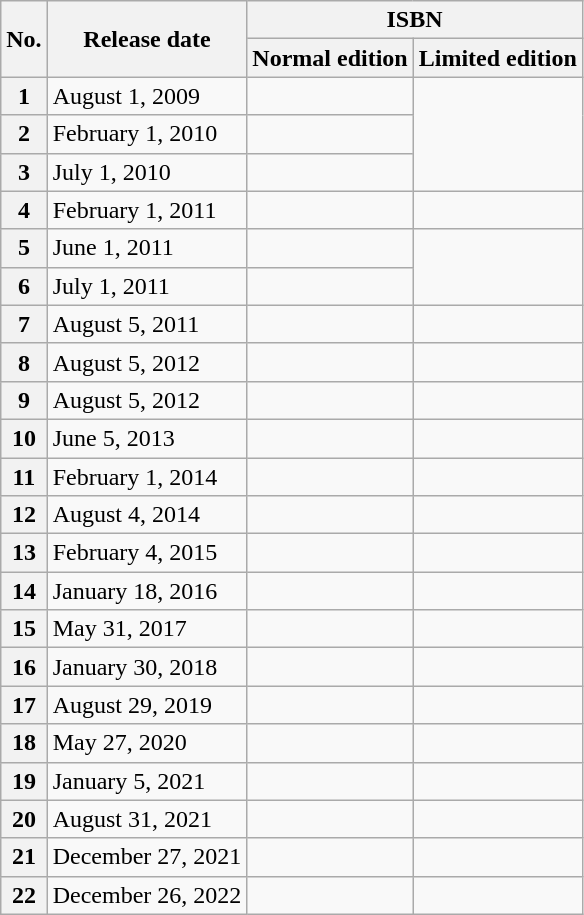<table class="wikitable">
<tr>
<th rowspan="2">No.</th>
<th rowspan="2">Release date</th>
<th colspan="2">ISBN</th>
</tr>
<tr>
<th>Normal edition</th>
<th>Limited edition</th>
</tr>
<tr>
<th>1</th>
<td>August 1, 2009</td>
<td></td>
<td rowspan="3"></td>
</tr>
<tr>
<th>2</th>
<td>February 1, 2010</td>
<td></td>
</tr>
<tr>
<th>3</th>
<td>July 1, 2010</td>
<td></td>
</tr>
<tr>
<th>4</th>
<td>February 1, 2011</td>
<td></td>
<td></td>
</tr>
<tr>
<th>5</th>
<td>June 1, 2011</td>
<td></td>
<td rowspan="2"></td>
</tr>
<tr>
<th>6</th>
<td>July 1, 2011</td>
<td></td>
</tr>
<tr>
<th>7</th>
<td>August 5, 2011</td>
<td></td>
<td></td>
</tr>
<tr>
<th>8</th>
<td>August 5, 2012</td>
<td></td>
<td></td>
</tr>
<tr>
<th>9</th>
<td>August 5, 2012</td>
<td></td>
<td></td>
</tr>
<tr>
<th>10</th>
<td>June 5, 2013</td>
<td></td>
<td></td>
</tr>
<tr>
<th>11</th>
<td>February 1, 2014</td>
<td></td>
<td></td>
</tr>
<tr>
<th>12</th>
<td>August 4, 2014</td>
<td></td>
<td></td>
</tr>
<tr>
<th>13</th>
<td>February 4, 2015</td>
<td></td>
<td></td>
</tr>
<tr>
<th>14</th>
<td>January 18, 2016</td>
<td></td>
<td></td>
</tr>
<tr>
<th>15</th>
<td>May 31, 2017</td>
<td></td>
<td></td>
</tr>
<tr>
<th>16</th>
<td>January 30, 2018</td>
<td></td>
<td></td>
</tr>
<tr>
<th>17</th>
<td>August 29, 2019</td>
<td></td>
<td></td>
</tr>
<tr>
<th>18</th>
<td>May 27, 2020</td>
<td></td>
<td></td>
</tr>
<tr>
<th>19</th>
<td>January 5, 2021</td>
<td></td>
<td></td>
</tr>
<tr>
<th>20</th>
<td>August 31, 2021</td>
<td></td>
<td></td>
</tr>
<tr>
<th>21</th>
<td>December 27, 2021</td>
<td></td>
<td></td>
</tr>
<tr>
<th>22</th>
<td>December 26, 2022</td>
<td></td>
<td></td>
</tr>
</table>
